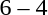<table style="text-align:center">
<tr>
<th width=200></th>
<th width=100></th>
<th width=200></th>
</tr>
<tr>
<td align=right><strong></strong></td>
<td>6 – 4</td>
<td align=left></td>
</tr>
</table>
